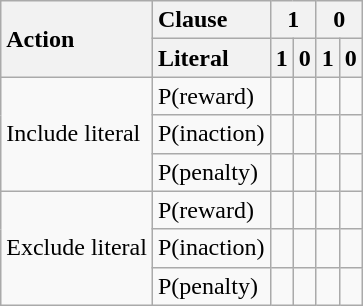<table class="wikitable" style="text-align:center;">
<tr>
<th rowspan="2" style="text-align:left;">Action</th>
<th style="text-align:left;">Clause</th>
<th colspan="2">1</th>
<th colspan="2">0</th>
</tr>
<tr>
<th style="text-align:left;">Literal</th>
<th>1</th>
<th>0</th>
<th>1</th>
<th>0</th>
</tr>
<tr>
<td rowspan="3" style="text-align:left;">Include literal</td>
<td style="text-align:left;">P(reward)</td>
<td></td>
<td></td>
<td></td>
<td></td>
</tr>
<tr>
<td style="text-align:left;">P(inaction)</td>
<td></td>
<td></td>
<td></td>
<td></td>
</tr>
<tr>
<td style="text-align:left;">P(penalty)</td>
<td></td>
<td></td>
<td></td>
<td></td>
</tr>
<tr>
<td rowspan="3" style="text-align:left;">Exclude literal</td>
<td style="text-align:left;">P(reward)</td>
<td></td>
<td></td>
<td></td>
<td></td>
</tr>
<tr>
<td style="text-align:left;">P(inaction)</td>
<td></td>
<td></td>
<td></td>
<td></td>
</tr>
<tr>
<td style="text-align:left;">P(penalty)</td>
<td></td>
<td></td>
<td></td>
<td></td>
</tr>
</table>
